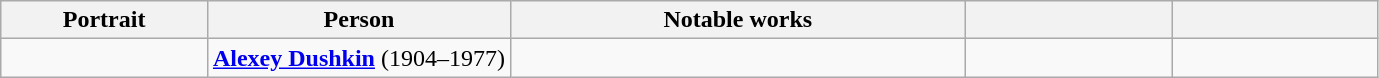<table class="wikitable">
<tr ">
<th style="width:15%;">Portrait</th>
<th style="width:22%;">Person</th>
<th style="width:33%;">Notable works</th>
<th style="width:15%;"></th>
<th style="width:15%;"></th>
</tr>
<tr>
<td></td>
<td><strong><a href='#'>Alexey Dushkin</a></strong> (1904–1977)<br></td>
<td></td>
<td></td>
<td></td>
</tr>
</table>
